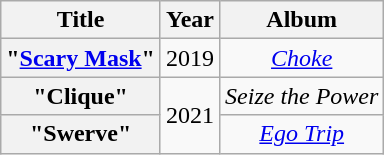<table class="wikitable plainrowheaders" style="text-align:center;">
<tr>
<th scope="col">Title</th>
<th scope="col">Year</th>
<th scope="col">Album</th>
</tr>
<tr>
<th scope="row">"<a href='#'>Scary Mask</a>" <br></th>
<td>2019</td>
<td><em><a href='#'>Choke</a></em></td>
</tr>
<tr>
<th scope="row">"Clique" <br></th>
<td rowspan="2">2021</td>
<td><em>Seize the Power</em></td>
</tr>
<tr>
<th scope="row">"Swerve" <br></th>
<td><em><a href='#'>Ego Trip</a></em></td>
</tr>
</table>
